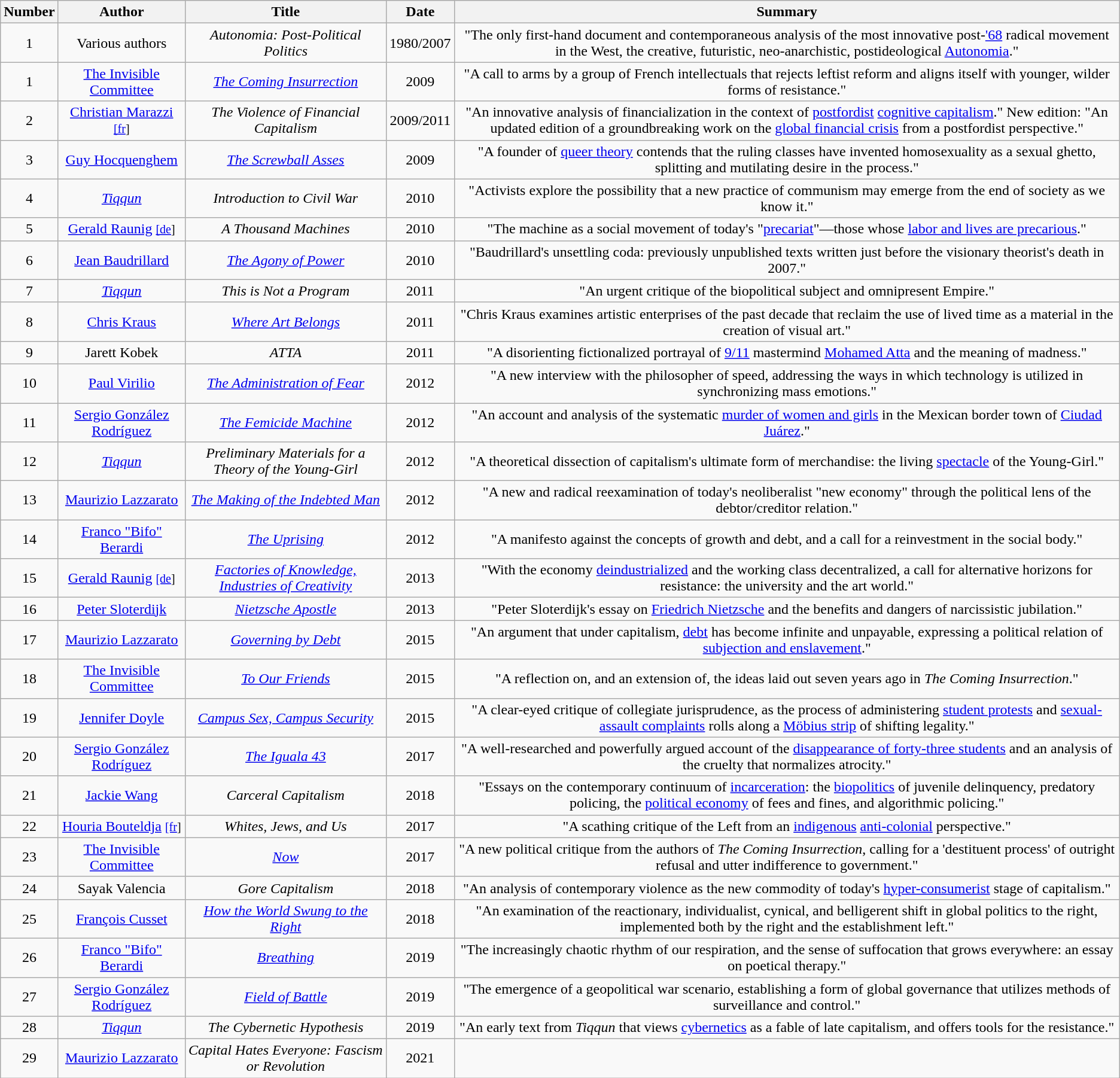<table class="wikitable sortable" style="text-align: center">
<tr>
<th data-sort-type=number>Number</th>
<th data-sort-type=text>Author</th>
<th data-sort-type=text>Title</th>
<th data-sort-type=number>Date</th>
<th class="unsortable">Summary</th>
</tr>
<tr>
<td data-sort-value="0">1</td>
<td data-sort-value="Various">Various authors</td>
<td data-sort-value="Autonomia"><em>Autonomia: Post-Political Politics</em></td>
<td>1980/2007</td>
<td>"The only first-hand document and contemporaneous analysis of the most innovative post-<a href='#'>'68</a> radical movement in the West, the creative, futuristic, neo-anarchistic, postideological <a href='#'>Autonomia</a>."</td>
</tr>
<tr>
<td data-sort-value="1">1</td>
<td data-sort-value="Invisible"><a href='#'>The Invisible Committee</a></td>
<td data-sort-value="Coming"><em><a href='#'>The Coming Insurrection</a></em></td>
<td>2009</td>
<td>"A call to arms by a group of French intellectuals that rejects leftist reform and aligns itself with younger, wilder forms of resistance."</td>
</tr>
<tr>
<td>2</td>
<td data-sort-value="Marazzi"><a href='#'>Christian Marazzi</a> <small><a href='#'>[fr</a>]</small></td>
<td data-sort-value="Violence"><em>The Violence of Financial Capitalism</em></td>
<td>2009/2011</td>
<td>"An innovative analysis of financialization in the context of <a href='#'>postfordist</a> <a href='#'>cognitive capitalism</a>."  New edition: "An updated edition of a groundbreaking work on the <a href='#'>global financial crisis</a> from a postfordist perspective."</td>
</tr>
<tr>
<td>3</td>
<td data-sort-value="Hocquenghem"><a href='#'>Guy Hocquenghem</a></td>
<td data-sort-value="Screwball"><em><a href='#'>The Screwball Asses</a></em></td>
<td>2009</td>
<td>"A founder of <a href='#'>queer theory</a> contends that the ruling classes have invented homosexuality as a sexual ghetto, splitting and mutilating desire in the process."</td>
</tr>
<tr>
<td>4</td>
<td data-sort-value="Tiqqun"><em><a href='#'>Tiqqun</a></em></td>
<td data-sort-value="Introduction"><em>Introduction to Civil War</em></td>
<td>2010</td>
<td>"Activists explore the possibility that a new practice of communism may emerge from the end of society as we know it."</td>
</tr>
<tr>
<td>5</td>
<td data-sort-value="Raunig"><a href='#'>Gerald Raunig</a> <small><a href='#'>[de</a>]</small></td>
<td data-sort-value="Thousand"><em>A Thousand Machines</em></td>
<td>2010</td>
<td>"The machine as a social movement of today's "<a href='#'>precariat</a>"—those whose <a href='#'>labor and lives are precarious</a>."</td>
</tr>
<tr>
<td>6</td>
<td data-sort-value="Baudrillard"><a href='#'>Jean Baudrillard</a></td>
<td data-sort-value="Agony"><em><a href='#'>The Agony of Power</a></em></td>
<td>2010</td>
<td>"Baudrillard's unsettling coda: previously unpublished texts written just before the visionary theorist's death in 2007."</td>
</tr>
<tr>
<td>7</td>
<td data-sort-value="Tiqqun"><em><a href='#'>Tiqqun</a></em></td>
<td data-sort-value="This"><em>This is Not a Program</em></td>
<td>2011</td>
<td>"An urgent critique of the biopolitical subject and omnipresent Empire."</td>
</tr>
<tr>
<td>8</td>
<td data-sort-value="Kraus"><a href='#'>Chris Kraus</a></td>
<td data-sort-value="Where"><em><a href='#'>Where Art Belongs</a></em></td>
<td>2011</td>
<td>"Chris Kraus examines artistic enterprises of the past decade that reclaim the use of lived time as a material in the creation of visual art."</td>
</tr>
<tr>
<td>9</td>
<td data-sort-value="Kobek">Jarett Kobek</td>
<td data-sort-value="ATTA"><em>ATTA</em></td>
<td>2011</td>
<td>"A disorienting fictionalized portrayal of <a href='#'>9/11</a> mastermind <a href='#'>Mohamed Atta</a> and the meaning of madness."</td>
</tr>
<tr>
<td>10</td>
<td data-sort-value="Virilio"><a href='#'>Paul Virilio</a></td>
<td data-sort-value="Administration"><a href='#'><em>The Administration of Fear</em></a></td>
<td>2012</td>
<td>"A new interview with the philosopher of speed, addressing the ways in which technology is utilized in synchronizing mass emotions."</td>
</tr>
<tr>
<td>11</td>
<td data-sort-value="González Rodríguez"><a href='#'>Sergio González Rodríguez</a></td>
<td data-sort-value="Femicide"><a href='#'><em>The Femicide Machine</em></a></td>
<td>2012</td>
<td>"An account and analysis of the systematic <a href='#'>murder of women and girls</a> in the Mexican border town of <a href='#'>Ciudad Juárez</a>."</td>
</tr>
<tr>
<td>12</td>
<td data-sort-value="Tiqqun"><em><a href='#'>Tiqqun</a></em></td>
<td data-sort-value="Preliminary"><em>Preliminary Materials for a Theory of the Young-Girl</em></td>
<td>2012</td>
<td>"A theoretical dissection of capitalism's ultimate form of merchandise: the living <a href='#'>spectacle</a> of the Young-Girl."</td>
</tr>
<tr>
<td>13</td>
<td data-sort-value="Lazzaratto"><a href='#'>Maurizio Lazzarato</a></td>
<td data-sort-value="Making"><a href='#'><em>The Making of the Indebted Man</em></a></td>
<td>2012</td>
<td>"A new and radical reexamination of today's neoliberalist "new economy" through the political lens of the debtor/creditor relation."</td>
</tr>
<tr>
<td>14</td>
<td data-sort-value="Berardi"><a href='#'>Franco "Bifo" Berardi</a></td>
<td data-sort-value="Uprising"><a href='#'><em>The Uprising</em></a></td>
<td>2012</td>
<td>"A manifesto against the concepts of growth and debt, and a call for a reinvestment in the social body."</td>
</tr>
<tr>
<td>15</td>
<td data-sort-value="Raunig"><a href='#'>Gerald Raunig</a> <small><a href='#'>[de</a>]</small></td>
<td data-sort-value="Factories"><a href='#'><em>Factories of Knowledge, Industries of Creativity</em></a></td>
<td>2013</td>
<td>"With the economy <a href='#'>deindustrialized</a> and the working class decentralized, a call for alternative horizons for resistance: the university and the art world."</td>
</tr>
<tr>
<td>16</td>
<td data-sort-value="Sloterdijk"><a href='#'>Peter Sloterdijk</a></td>
<td data-sort-value="Nietzsche"><a href='#'><em>Nietzsche Apostle</em></a></td>
<td>2013</td>
<td>"Peter Sloterdijk's essay on <a href='#'>Friedrich Nietzsche</a> and the benefits and dangers of narcissistic jubilation."</td>
</tr>
<tr>
<td>17</td>
<td data-sort-value="Lazzaratto"><a href='#'>Maurizio Lazzarato</a></td>
<td data-sort-value="Governing"><a href='#'><em>Governing by Debt</em></a></td>
<td>2015</td>
<td>"An argument that under capitalism, <a href='#'>debt</a> has become infinite and unpayable, expressing a political relation of <a href='#'>subjection and enslavement</a>."</td>
</tr>
<tr>
<td>18</td>
<td data-sort-value="Invisible"><a href='#'>The Invisible Committee</a></td>
<td data-sort-value="To"><em><a href='#'>To Our Friends</a></em></td>
<td>2015</td>
<td>"A reflection on, and an extension of, the ideas laid out seven years ago in <em>The Coming Insurrection</em>."</td>
</tr>
<tr>
<td>19</td>
<td data-sort-value="Doyle"><a href='#'>Jennifer Doyle</a></td>
<td data-sort-value="Campus"><a href='#'><em>Campus Sex, Campus Security</em></a></td>
<td>2015</td>
<td>"A clear-eyed critique of collegiate jurisprudence, as the process of administering <a href='#'>student protests</a> and <a href='#'>sexual-assault complaints</a> rolls along a <a href='#'>Möbius strip</a> of shifting legality."</td>
</tr>
<tr>
<td>20</td>
<td data-sort-value="González Rodríguez"><a href='#'>Sergio González Rodríguez</a></td>
<td data-sort-value="Iguala"><a href='#'><em>The Iguala 43</em></a></td>
<td>2017</td>
<td>"A well-researched and powerfully argued account of the <a href='#'>disappearance of forty-three students</a> and an analysis of the cruelty that normalizes atrocity."</td>
</tr>
<tr>
<td>21</td>
<td data-sort-value="Wang"><a href='#'>Jackie Wang</a></td>
<td data-sort-value="Carceral"><em>Carceral Capitalism</em></td>
<td>2018</td>
<td>"Essays on the contemporary continuum of <a href='#'>incarceration</a>: the <a href='#'>biopolitics</a> of juvenile delinquency, predatory policing, the <a href='#'>political economy</a> of fees and fines, and algorithmic policing."</td>
</tr>
<tr>
<td>22</td>
<td data-sort-value="Bouteldja"><a href='#'>Houria Bouteldja</a> <small><a href='#'>[fr</a>]</small></td>
<td data-sort-value="Whites"><em>Whites, Jews, and Us</em></td>
<td>2017</td>
<td>"A scathing critique of the Left from an <a href='#'>indigenous</a> <a href='#'>anti-colonial</a> perspective."</td>
</tr>
<tr>
<td>23</td>
<td data-sort-value="Invisible"><a href='#'>The Invisible Committee</a></td>
<td data-sort-value="Now"><em><a href='#'>Now</a></em></td>
<td>2017</td>
<td>"A new political critique from the authors of <em>The Coming Insurrection</em>, calling for a 'destituent process' of outright refusal and utter indifference to government."</td>
</tr>
<tr>
<td>24</td>
<td data-sort-value="Valencia">Sayak Valencia</td>
<td data-sort-value="Gore"><em>Gore Capitalism</em></td>
<td>2018</td>
<td>"An analysis of contemporary violence as the new commodity of today's <a href='#'>hyper-consumerist</a> stage of capitalism."</td>
</tr>
<tr>
<td>25</td>
<td data-sort-value="Cusset"><a href='#'>François Cusset</a></td>
<td data-sort-value="How"><em><a href='#'>How the World Swung to the Right</a></em></td>
<td>2018</td>
<td>"An examination of the reactionary, individualist, cynical, and belligerent shift in global politics to the right, implemented both by the right and the establishment left."</td>
</tr>
<tr>
<td>26</td>
<td data-sort-value="Berardi"><a href='#'>Franco "Bifo" Berardi</a></td>
<td data-sort-value="Breathing"><a href='#'><em>Breathing</em></a></td>
<td>2019</td>
<td>"The increasingly chaotic rhythm of our respiration, and the sense of suffocation that grows everywhere: an essay on poetical therapy."</td>
</tr>
<tr>
<td>27</td>
<td data-sort-value="González Rodríguez"><a href='#'>Sergio González Rodríguez</a></td>
<td data-sort-value="Field"><a href='#'><em>Field of Battle</em></a></td>
<td>2019</td>
<td>"The emergence of a geopolitical war scenario, establishing a form of global governance that utilizes methods of surveillance and control."</td>
</tr>
<tr>
<td>28</td>
<td data-sort-value="Tiqqun"><em><a href='#'>Tiqqun</a></em></td>
<td data-sort-value="Cybernetic"><em>The Cybernetic Hypothesis</em></td>
<td>2019</td>
<td>"An early text from <em>Tiqqun</em> that views <a href='#'>cybernetics</a> as a fable of late capitalism, and offers tools for the resistance."</td>
</tr>
<tr>
<td>29</td>
<td><a href='#'>Maurizio Lazzarato</a></td>
<td><em>Capital Hates Everyone: Fascism or Revolution</em></td>
<td>2021</td>
<td></td>
</tr>
</table>
